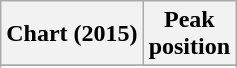<table class="wikitable plainrowheaders sortable" style="text-align:center;">
<tr>
<th scope="col">Chart (2015)</th>
<th scope="col">Peak<br>position</th>
</tr>
<tr>
</tr>
<tr>
</tr>
<tr>
</tr>
</table>
